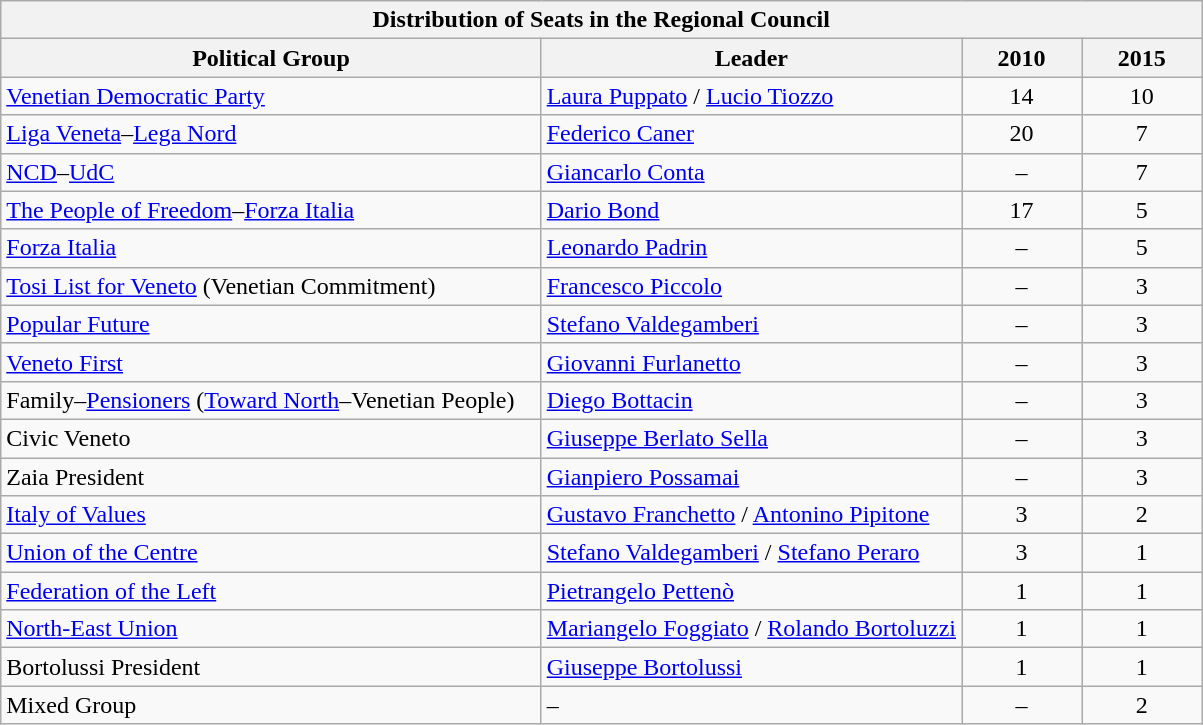<table class="wikitable">
<tr>
<th colspan=4>Distribution of Seats in the Regional Council</th>
</tr>
<tr>
<th width="45%" align="left">Political Group</th>
<th width="35%" align="left">Leader</th>
<th width="10%" align="center">2010</th>
<th width="10%" align="center">2015</th>
</tr>
<tr>
<td width="45%" align="left"><a href='#'>Venetian Democratic Party</a></td>
<td width="35%" align="left"><a href='#'>Laura Puppato</a> / <a href='#'>Lucio Tiozzo</a></td>
<td width="10%" align="center">14</td>
<td width="10%" align="center">10</td>
</tr>
<tr>
<td width="45%" align="left"><a href='#'>Liga Veneta</a>–<a href='#'>Lega Nord</a></td>
<td width="35%" align="left"><a href='#'>Federico Caner</a></td>
<td width="10%" align="center">20</td>
<td width="10%" align="center">7</td>
</tr>
<tr>
<td width="45%" align="left"><a href='#'>NCD</a>–<a href='#'>UdC</a></td>
<td width="35%" align="left"><a href='#'>Giancarlo Conta</a></td>
<td width="10%" align="center">–</td>
<td width="10%" align="center">7</td>
</tr>
<tr>
<td width="45%" align="left"><a href='#'>The People of Freedom</a>–<a href='#'>Forza Italia</a></td>
<td width="35%" align="left"><a href='#'>Dario Bond</a></td>
<td width="10%" align="center">17</td>
<td width="10%" align="center">5</td>
</tr>
<tr>
<td width="45%" align="left"><a href='#'>Forza Italia</a></td>
<td width="35%" align="left"><a href='#'>Leonardo Padrin</a></td>
<td width="10%" align="center">–</td>
<td width="10%" align="center">5</td>
</tr>
<tr>
<td width="45%" align="left"><a href='#'>Tosi List for Veneto</a> (Venetian Commitment)</td>
<td width="35%" align="left"><a href='#'>Francesco Piccolo</a></td>
<td width="10%" align="center">–</td>
<td width="10%" align="center">3</td>
</tr>
<tr>
<td width="45%" align="left"><a href='#'>Popular Future</a></td>
<td width="35%" align="left"><a href='#'>Stefano Valdegamberi</a></td>
<td width="10%" align="center">–</td>
<td width="10%" align="center">3</td>
</tr>
<tr>
<td width="45%" align="left"><a href='#'>Veneto First</a></td>
<td width="35%" align="left"><a href='#'>Giovanni Furlanetto</a></td>
<td width="10%" align="center">–</td>
<td width="10%" align="center">3</td>
</tr>
<tr>
<td width="45%" align="left">Family–<a href='#'>Pensioners</a> (<a href='#'>Toward North</a>–Venetian People)</td>
<td width="35%" align="left"><a href='#'>Diego Bottacin</a></td>
<td width="10%" align="center">–</td>
<td width="10%" align="center">3</td>
</tr>
<tr>
<td width="45%" align="left">Civic Veneto</td>
<td width="35%" align="left"><a href='#'>Giuseppe Berlato Sella</a></td>
<td width="10%" align="center">–</td>
<td width="10%" align="center">3</td>
</tr>
<tr>
<td width="45%" align="left">Zaia President</td>
<td width="35%" align="left"><a href='#'>Gianpiero Possamai</a></td>
<td width="10%" align="center">–</td>
<td width="10%" align="center">3</td>
</tr>
<tr>
<td width="45%" align="left"><a href='#'>Italy of Values</a></td>
<td width="35%" align="left"><a href='#'>Gustavo Franchetto</a> / <a href='#'>Antonino Pipitone</a></td>
<td width="10%" align="center">3</td>
<td width="10%" align="center">2</td>
</tr>
<tr>
<td width="45%" align="left"><a href='#'>Union of the Centre</a></td>
<td width="35%" align="left"><a href='#'>Stefano Valdegamberi</a> / <a href='#'>Stefano Peraro</a></td>
<td width="10%" align="center">3</td>
<td width="10%" align="center">1</td>
</tr>
<tr>
<td width="45%" align="left"><a href='#'>Federation of the Left</a></td>
<td width="35%" align="left"><a href='#'>Pietrangelo Pettenò</a></td>
<td width="10%" align="center">1</td>
<td width="10%" align="center">1</td>
</tr>
<tr>
<td width="45%" align="left"><a href='#'>North-East Union</a></td>
<td width="35%" align="left"><a href='#'>Mariangelo Foggiato</a> / <a href='#'>Rolando Bortoluzzi</a></td>
<td width="10%" align="center">1</td>
<td width="10%" align="center">1</td>
</tr>
<tr>
<td width="45%" align="left">Bortolussi President</td>
<td width="35%" align="left"><a href='#'>Giuseppe Bortolussi</a></td>
<td width="10%" align="center">1</td>
<td width="10%" align="center">1</td>
</tr>
<tr>
<td width="45%" align="left">Mixed Group</td>
<td width="35%" align="left">–</td>
<td width="10%" align="center">–</td>
<td width="10%" align="center">2</td>
</tr>
</table>
